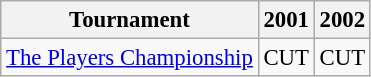<table class="wikitable" style="font-size:95%;text-align:center;">
<tr>
<th>Tournament</th>
<th>2001</th>
<th>2002</th>
</tr>
<tr>
<td align=left><a href='#'>The Players Championship</a></td>
<td>CUT</td>
<td>CUT</td>
</tr>
</table>
